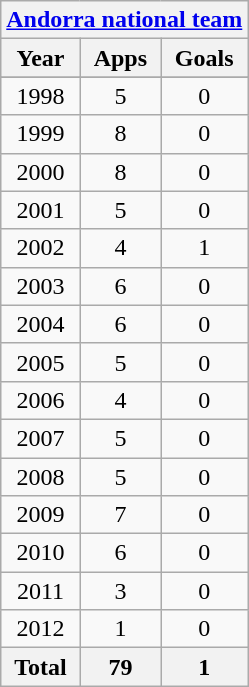<table class="wikitable" style="text-align:center">
<tr>
<th colspan=3><a href='#'>Andorra national team</a></th>
</tr>
<tr>
<th>Year</th>
<th>Apps</th>
<th>Goals</th>
</tr>
<tr>
</tr>
<tr>
<td>1998</td>
<td>5</td>
<td>0</td>
</tr>
<tr>
<td>1999</td>
<td>8</td>
<td>0</td>
</tr>
<tr>
<td>2000</td>
<td>8</td>
<td>0</td>
</tr>
<tr>
<td>2001</td>
<td>5</td>
<td>0</td>
</tr>
<tr>
<td>2002</td>
<td>4</td>
<td>1</td>
</tr>
<tr>
<td>2003</td>
<td>6</td>
<td>0</td>
</tr>
<tr>
<td>2004</td>
<td>6</td>
<td>0</td>
</tr>
<tr>
<td>2005</td>
<td>5</td>
<td>0</td>
</tr>
<tr>
<td>2006</td>
<td>4</td>
<td>0</td>
</tr>
<tr>
<td>2007</td>
<td>5</td>
<td>0</td>
</tr>
<tr>
<td>2008</td>
<td>5</td>
<td>0</td>
</tr>
<tr>
<td>2009</td>
<td>7</td>
<td>0</td>
</tr>
<tr>
<td>2010</td>
<td>6</td>
<td>0</td>
</tr>
<tr>
<td>2011</td>
<td>3</td>
<td>0</td>
</tr>
<tr>
<td>2012</td>
<td>1</td>
<td>0</td>
</tr>
<tr>
<th>Total</th>
<th>79</th>
<th>1</th>
</tr>
</table>
